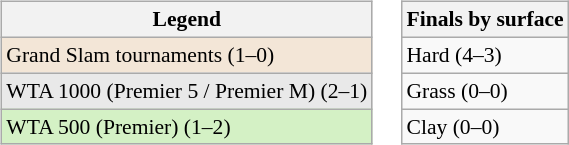<table>
<tr valign=top>
<td><br><table class=wikitable style=font-size:90%>
<tr>
<th>Legend</th>
</tr>
<tr>
<td bgcolor=#f3e6d7>Grand Slam tournaments (1–0)</td>
</tr>
<tr>
<td bgcolor="#e9e9e9">WTA 1000 (Premier 5 / Premier M) (2–1)</td>
</tr>
<tr>
<td bgcolor=#d4f1c5>WTA 500 (Premier) (1–2)</td>
</tr>
</table>
</td>
<td><br><table class=wikitable style=font-size:90%>
<tr>
<th>Finals by surface</th>
</tr>
<tr>
<td>Hard (4–3)</td>
</tr>
<tr>
<td>Grass (0–0)</td>
</tr>
<tr>
<td>Clay (0–0)</td>
</tr>
</table>
</td>
</tr>
</table>
